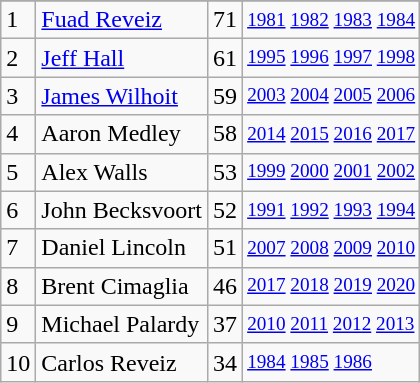<table class="wikitable">
<tr>
</tr>
<tr>
<td>1</td>
<td><a href='#'>Fuad Reveiz</a></td>
<td>71</td>
<td style="font-size:80%;"><a href='#'>1981</a> <a href='#'>1982</a> <a href='#'>1983</a> <a href='#'>1984</a></td>
</tr>
<tr>
<td>2</td>
<td><a href='#'>Jeff Hall</a></td>
<td>61</td>
<td style="font-size:80%;"><a href='#'>1995</a> <a href='#'>1996</a> <a href='#'>1997</a> <a href='#'>1998</a></td>
</tr>
<tr>
<td>3</td>
<td><a href='#'>James Wilhoit</a></td>
<td>59</td>
<td style="font-size:80%;"><a href='#'>2003</a> <a href='#'>2004</a> <a href='#'>2005</a> <a href='#'>2006</a></td>
</tr>
<tr>
<td>4</td>
<td>Aaron Medley</td>
<td>58</td>
<td style="font-size:80%;"><a href='#'>2014</a> <a href='#'>2015</a> <a href='#'>2016</a> <a href='#'>2017</a></td>
</tr>
<tr>
<td>5</td>
<td>Alex Walls</td>
<td>53</td>
<td style="font-size:80%;"><a href='#'>1999</a> <a href='#'>2000</a> <a href='#'>2001</a> <a href='#'>2002</a></td>
</tr>
<tr>
<td>6</td>
<td>John Becksvoort</td>
<td>52</td>
<td style="font-size:80%;"><a href='#'>1991</a> <a href='#'>1992</a> <a href='#'>1993</a> <a href='#'>1994</a></td>
</tr>
<tr>
<td>7</td>
<td>Daniel Lincoln</td>
<td>51</td>
<td style="font-size:80%;"><a href='#'>2007</a> <a href='#'>2008</a> <a href='#'>2009</a> <a href='#'>2010</a></td>
</tr>
<tr>
<td>8</td>
<td>Brent Cimaglia</td>
<td>46</td>
<td style="font-size:80%;"><a href='#'>2017</a> <a href='#'>2018</a> <a href='#'>2019</a> <a href='#'>2020</a></td>
</tr>
<tr>
<td>9</td>
<td>Michael Palardy</td>
<td>37</td>
<td style="font-size:80%;"><a href='#'>2010</a> <a href='#'>2011</a> <a href='#'>2012</a> <a href='#'>2013</a></td>
</tr>
<tr>
<td>10</td>
<td>Carlos Reveiz</td>
<td>34</td>
<td style="font-size:80%;"><a href='#'>1984</a> <a href='#'>1985</a> <a href='#'>1986</a></td>
</tr>
</table>
